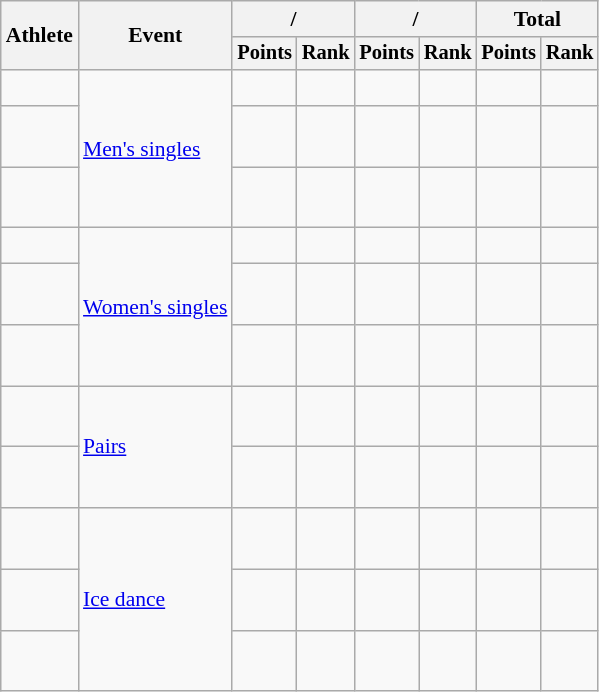<table class="wikitable" style="font-size:90%; text-align:center">
<tr>
<th rowspan=2>Athlete</th>
<th rowspan=2>Event</th>
<th colspan=2>/</th>
<th colspan=2>/</th>
<th colspan=2>Total</th>
</tr>
<tr style="font-size:95%">
<th>Points</th>
<th>Rank</th>
<th>Points</th>
<th>Rank</th>
<th>Points</th>
<th>Rank</th>
</tr>
<tr>
<td align=left> </td>
<td align=left rowspan=3><a href='#'>Men's singles</a></td>
<td></td>
<td></td>
<td></td>
<td></td>
<td></td>
<td></td>
</tr>
<tr>
<td align=left> <br> </td>
<td></td>
<td></td>
<td></td>
<td></td>
<td></td>
<td></td>
</tr>
<tr>
<td align=left> <br> </td>
<td></td>
<td></td>
<td></td>
<td></td>
<td></td>
<td></td>
</tr>
<tr>
<td align=left> </td>
<td align=left rowspan=3><a href='#'>Women's singles</a></td>
<td></td>
<td></td>
<td></td>
<td></td>
<td></td>
<td></td>
</tr>
<tr>
<td align=left> <br> </td>
<td></td>
<td></td>
<td></td>
<td></td>
<td></td>
<td></td>
</tr>
<tr>
<td align=left> <br> </td>
<td></td>
<td></td>
<td></td>
<td></td>
<td></td>
<td></td>
</tr>
<tr>
<td align=left> <br> </td>
<td align=left rowspan=2><a href='#'>Pairs</a></td>
<td></td>
<td></td>
<td></td>
<td></td>
<td></td>
<td></td>
</tr>
<tr>
<td align=left> <br> </td>
<td></td>
<td></td>
<td></td>
<td></td>
<td></td>
<td></td>
</tr>
<tr>
<td align=left> <br> </td>
<td align=left rowspan=3><a href='#'>Ice dance</a></td>
<td></td>
<td></td>
<td></td>
<td></td>
<td></td>
<td></td>
</tr>
<tr>
<td align=left> <br> </td>
<td></td>
<td></td>
<td></td>
<td></td>
<td></td>
<td></td>
</tr>
<tr>
<td align=left> <br> </td>
<td></td>
<td></td>
<td></td>
<td></td>
<td></td>
<td></td>
</tr>
</table>
